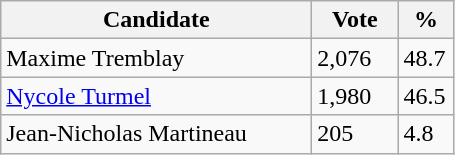<table class="wikitable">
<tr>
<th bgcolor="#DDDDFF" width="200px">Candidate</th>
<th bgcolor="#DDDDFF" width="50px">Vote</th>
<th bgcolor="#DDDDFF" width="30px">%</th>
</tr>
<tr>
<td>Maxime Tremblay</td>
<td>2,076</td>
<td>48.7</td>
</tr>
<tr>
<td><a href='#'>Nycole Turmel</a></td>
<td>1,980</td>
<td>46.5</td>
</tr>
<tr>
<td>Jean-Nicholas Martineau</td>
<td>205</td>
<td>4.8</td>
</tr>
</table>
